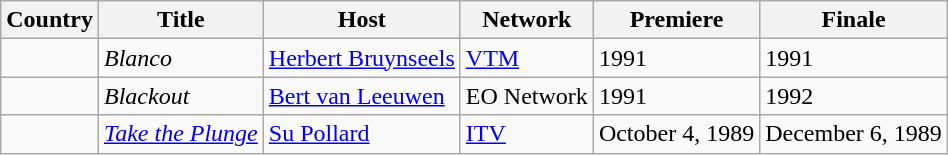<table class="wikitable">
<tr>
<th>Country</th>
<th>Title</th>
<th>Host</th>
<th>Network</th>
<th>Premiere</th>
<th>Finale</th>
</tr>
<tr>
<td></td>
<td><em>Blanco</em></td>
<td><a href='#'>Herbert Bruynseels</a></td>
<td><a href='#'>VTM</a></td>
<td>1991</td>
<td>1991</td>
</tr>
<tr>
<td></td>
<td><em>Blackout</em></td>
<td><a href='#'>Bert van Leeuwen</a></td>
<td>EO Network</td>
<td>1991</td>
<td>1992</td>
</tr>
<tr>
<td></td>
<td><em><a href='#'>Take the Plunge</a></em></td>
<td><a href='#'>Su Pollard</a></td>
<td><a href='#'>ITV</a></td>
<td>October 4, 1989</td>
<td>December 6, 1989</td>
</tr>
</table>
